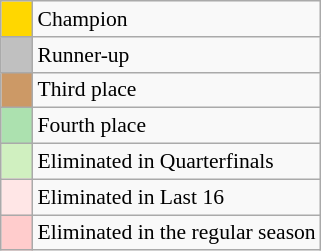<table class="wikitable" style="font-size:90%">
<tr>
<td style="background:gold;">    </td>
<td>Champion</td>
</tr>
<tr>
<td style="background:silver;">    </td>
<td>Runner-up</td>
</tr>
<tr>
<td style="background:#CC9966;">    </td>
<td>Third place</td>
</tr>
<tr>
<td style="background:#ACE1AF;">    </td>
<td>Fourth place</td>
</tr>
<tr>
<td style="background:#D0F0C0;">    </td>
<td>Eliminated in Quarterfinals</td>
</tr>
<tr>
<td style="background:#ffe6e6;">    </td>
<td>Eliminated in Last 16</td>
</tr>
<tr>
<td style="background:#ffcccc;">    </td>
<td>Eliminated in the regular season</td>
</tr>
</table>
